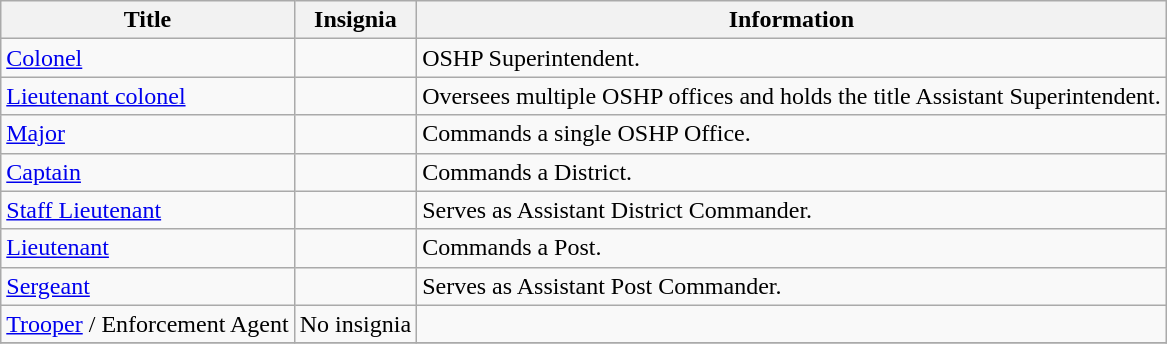<table class="wikitable">
<tr>
<th>Title</th>
<th>Insignia</th>
<th>Information</th>
</tr>
<tr>
<td><a href='#'>Colonel</a></td>
<td></td>
<td>OSHP Superintendent.</td>
</tr>
<tr>
<td><a href='#'>Lieutenant colonel</a></td>
<td></td>
<td>Oversees multiple OSHP offices and holds the title Assistant Superintendent.</td>
</tr>
<tr>
<td><a href='#'>Major</a></td>
<td></td>
<td>Commands a single OSHP Office.</td>
</tr>
<tr>
<td><a href='#'>Captain</a></td>
<td></td>
<td>Commands a District.</td>
</tr>
<tr>
<td><a href='#'>Staff Lieutenant</a></td>
<td></td>
<td>Serves as Assistant District Commander.</td>
</tr>
<tr>
<td><a href='#'>Lieutenant</a></td>
<td></td>
<td>Commands a Post.</td>
</tr>
<tr>
<td><a href='#'>Sergeant</a></td>
<td></td>
<td>Serves as Assistant Post Commander.</td>
</tr>
<tr>
<td><a href='#'>Trooper</a> / Enforcement Agent</td>
<td>No insignia</td>
<td></td>
</tr>
<tr>
</tr>
</table>
